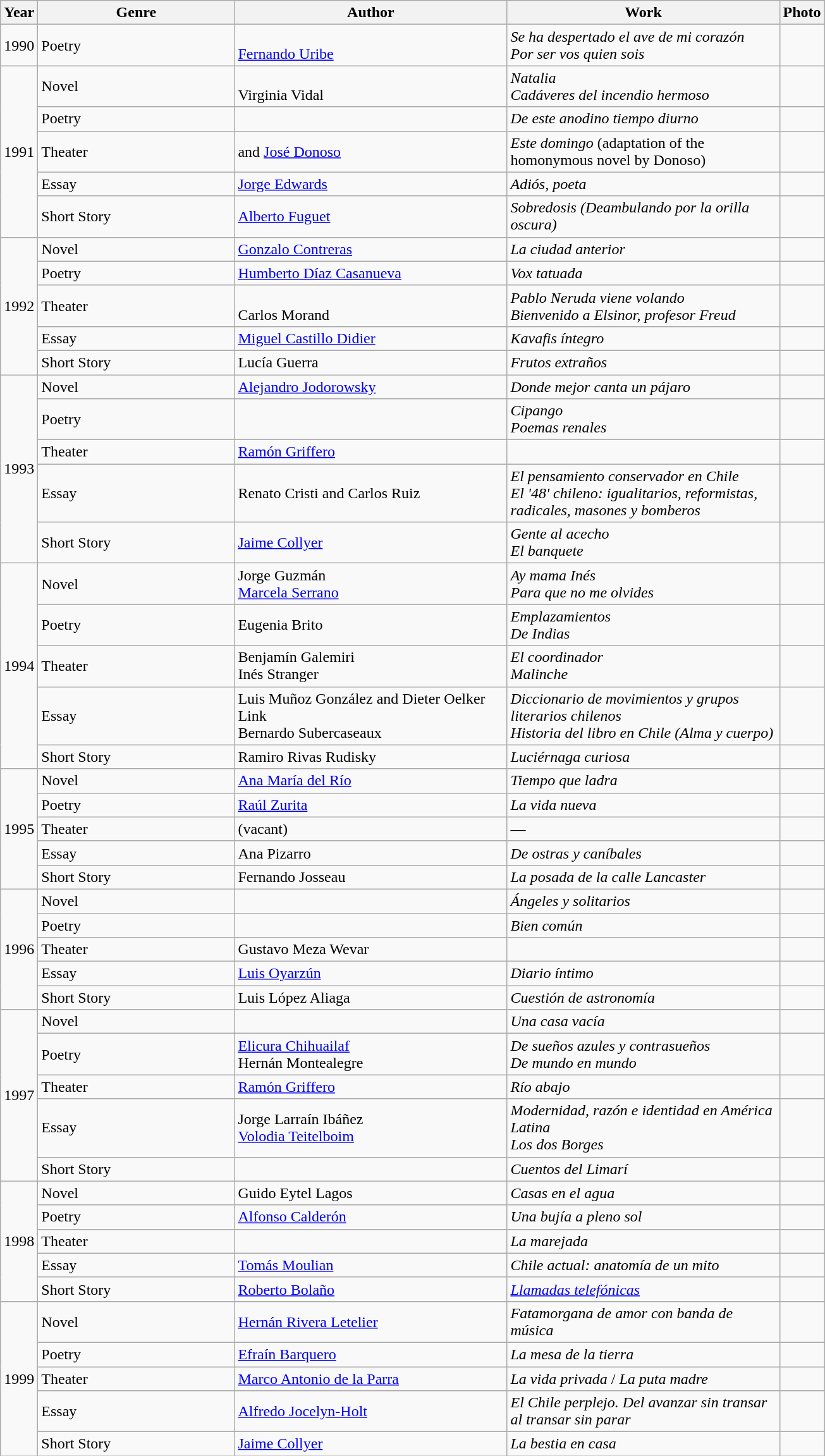<table class="wikitable">
<tr>
<th width=30>Year</th>
<th width=200>Genre</th>
<th width=280>Author</th>
<th width=280>Work</th>
<th>Photo</th>
</tr>
<tr>
<td rowspan=1>1990</td>
<td>Poetry</td>
<td><br><a href='#'>Fernando Uribe</a></td>
<td><em>Se ha despertado el ave de mi corazón</em><br> <em>Por ser vos quien sois</em></td>
<td><br></td>
</tr>
<tr>
<td rowspan=5>1991</td>
<td>Novel</td>
<td><br>Virginia Vidal</td>
<td><em>Natalia</em><br><em>Cadáveres del incendio hermoso</em></td>
<td></td>
</tr>
<tr>
<td>Poetry</td>
<td></td>
<td><em>De este anodino tiempo diurno</em></td>
<td></td>
</tr>
<tr>
<td>Theater</td>
<td> and <a href='#'>José Donoso</a></td>
<td><em>Este domingo</em> (adaptation of the homonymous novel by Donoso)</td>
<td></td>
</tr>
<tr>
<td>Essay</td>
<td><a href='#'>Jorge Edwards</a></td>
<td><em>Adiós, poeta</em></td>
<td></td>
</tr>
<tr>
<td>Short Story</td>
<td><a href='#'>Alberto Fuguet</a></td>
<td><em>Sobredosis (Deambulando por la orilla oscura)</em></td>
<td></td>
</tr>
<tr>
<td rowspan=5>1992</td>
<td>Novel</td>
<td><a href='#'>Gonzalo Contreras</a></td>
<td><em>La ciudad anterior</em></td>
<td></td>
</tr>
<tr>
<td>Poetry</td>
<td><a href='#'>Humberto Díaz Casanueva</a></td>
<td><em>Vox tatuada</em></td>
<td></td>
</tr>
<tr>
<td>Theater</td>
<td><br>Carlos Morand</td>
<td><em>Pablo Neruda viene volando</em><br><em>Bienvenido a Elsinor, profesor Freud</em></td>
<td></td>
</tr>
<tr>
<td>Essay</td>
<td><a href='#'>Miguel Castillo Didier</a></td>
<td><em>Kavafis íntegro</em></td>
<td></td>
</tr>
<tr>
<td>Short Story</td>
<td>Lucía Guerra</td>
<td><em>Frutos extraños</em></td>
<td></td>
</tr>
<tr>
<td rowspan=5>1993</td>
<td>Novel</td>
<td><a href='#'>Alejandro Jodorowsky</a></td>
<td><em>Donde mejor canta un pájaro</em></td>
<td></td>
</tr>
<tr>
<td>Poetry</td>
<td> <br></td>
<td><em>Cipango</em><br><em>Poemas renales</em></td>
<td><br></td>
</tr>
<tr>
<td>Theater</td>
<td><a href='#'>Ramón Griffero</a></td>
<td></td>
<td></td>
</tr>
<tr>
<td>Essay</td>
<td>Renato Cristi and Carlos Ruiz<br></td>
<td><em>El pensamiento conservador en Chile</em><br><em>El '48' chileno: igualitarios, reformistas, radicales, masones y bomberos</em></td>
<td></td>
</tr>
<tr>
<td>Short Story</td>
<td><a href='#'>Jaime Collyer</a><br></td>
<td><em>Gente al acecho</em><br> <em>El banquete</em></td>
<td><br></td>
</tr>
<tr>
<td rowspan=5>1994</td>
<td>Novel</td>
<td>Jorge Guzmán<br><a href='#'>Marcela Serrano</a></td>
<td><em>Ay mama Inés</em><br><em>Para que no me olvides</em></td>
<td></td>
</tr>
<tr>
<td>Poetry</td>
<td>Eugenia Brito<br></td>
<td><em>Emplazamientos</em><br><em>De Indias</em></td>
<td> <br></td>
</tr>
<tr>
<td>Theater</td>
<td>Benjamín Galemiri<br>Inés Stranger</td>
<td><em>El coordinador</em><br><em>Malinche</em></td>
<td> <br></td>
</tr>
<tr>
<td>Essay</td>
<td>Luis Muñoz González and Dieter Oelker Link<br>Bernardo Subercaseaux</td>
<td><em>Diccionario de movimientos y grupos literarios chilenos</em><br><em>Historia del libro en Chile (Alma y cuerpo)</em></td>
<td></td>
</tr>
<tr>
<td>Short Story</td>
<td>Ramiro Rivas Rudisky</td>
<td><em>Luciérnaga curiosa</em></td>
<td></td>
</tr>
<tr>
<td rowspan=5>1995</td>
<td>Novel</td>
<td><a href='#'>Ana María del Río</a></td>
<td><em>Tiempo que ladra</em></td>
<td></td>
</tr>
<tr>
<td>Poetry</td>
<td><a href='#'>Raúl Zurita</a></td>
<td><em>La vida nueva</em></td>
<td></td>
</tr>
<tr>
<td>Theater</td>
<td>(vacant)</td>
<td>—</td>
<td></td>
</tr>
<tr>
<td>Essay</td>
<td>Ana Pizarro</td>
<td><em>De ostras y caníbales</em></td>
<td></td>
</tr>
<tr>
<td>Short Story</td>
<td>Fernando Josseau</td>
<td><em>La posada de la calle Lancaster</em></td>
<td></td>
</tr>
<tr>
<td rowspan=5>1996</td>
<td>Novel</td>
<td></td>
<td><em>Ángeles y solitarios</em></td>
<td></td>
</tr>
<tr>
<td>Poetry</td>
<td></td>
<td><em>Bien común</em></td>
<td></td>
</tr>
<tr>
<td>Theater</td>
<td>Gustavo Meza Wevar</td>
<td></td>
<td></td>
</tr>
<tr>
<td>Essay</td>
<td><a href='#'>Luis Oyarzún</a></td>
<td><em>Diario íntimo</em></td>
<td></td>
</tr>
<tr>
<td>Short Story</td>
<td>Luis López Aliaga</td>
<td><em>Cuestión de astronomía</em></td>
<td></td>
</tr>
<tr>
<td rowspan=5>1997</td>
<td>Novel</td>
<td></td>
<td><em>Una casa vacía </em></td>
<td></td>
</tr>
<tr>
<td>Poetry</td>
<td><a href='#'>Elicura Chihuailaf</a><br>Hernán Montealegre</td>
<td><em>De sueños azules y contrasueños</em><br><em>De mundo en mundo</em></td>
<td></td>
</tr>
<tr>
<td>Theater</td>
<td><a href='#'>Ramón Griffero</a></td>
<td><em>Río abajo</em></td>
<td></td>
</tr>
<tr>
<td>Essay</td>
<td>Jorge Larraín Ibáñez<br><a href='#'>Volodia Teitelboim</a></td>
<td><em>Modernidad, razón e identidad en América Latina</em><br><em>Los dos Borges</em></td>
<td><br></td>
</tr>
<tr>
<td>Short Story</td>
<td></td>
<td><em>Cuentos del Limarí</em></td>
<td></td>
</tr>
<tr>
<td rowspan=5>1998</td>
<td>Novel</td>
<td>Guido Eytel Lagos</td>
<td><em>Casas en el agua</em></td>
<td></td>
</tr>
<tr>
<td>Poetry</td>
<td><a href='#'>Alfonso Calderón</a></td>
<td><em>Una bujía a pleno sol</em></td>
<td></td>
</tr>
<tr>
<td>Theater</td>
<td></td>
<td><em>La marejada</em></td>
<td></td>
</tr>
<tr>
<td>Essay</td>
<td><a href='#'>Tomás Moulian</a></td>
<td><em>Chile actual: anatomía de un mito</em></td>
<td></td>
</tr>
<tr>
<td>Short Story</td>
<td><a href='#'>Roberto Bolaño</a></td>
<td><em><a href='#'>Llamadas telefónicas</a></em></td>
<td></td>
</tr>
<tr>
<td rowspan=5>1999</td>
<td>Novel</td>
<td><a href='#'>Hernán Rivera Letelier</a></td>
<td><em>Fatamorgana de amor con banda de música</em></td>
<td></td>
</tr>
<tr>
<td>Poetry</td>
<td><a href='#'>Efraín Barquero</a></td>
<td><em>La mesa de la tierra</em></td>
<td></td>
</tr>
<tr>
<td>Theater</td>
<td><a href='#'>Marco Antonio de la Parra</a></td>
<td><em>La vida privada</em> / <em>La puta madre</em></td>
<td></td>
</tr>
<tr>
<td>Essay</td>
<td><a href='#'>Alfredo Jocelyn-Holt</a></td>
<td><em>El Chile perplejo. Del avanzar sin transar al transar sin parar</em></td>
<td></td>
</tr>
<tr>
<td>Short Story</td>
<td><a href='#'>Jaime Collyer</a></td>
<td><em>La bestia en casa</em></td>
<td></td>
</tr>
</table>
